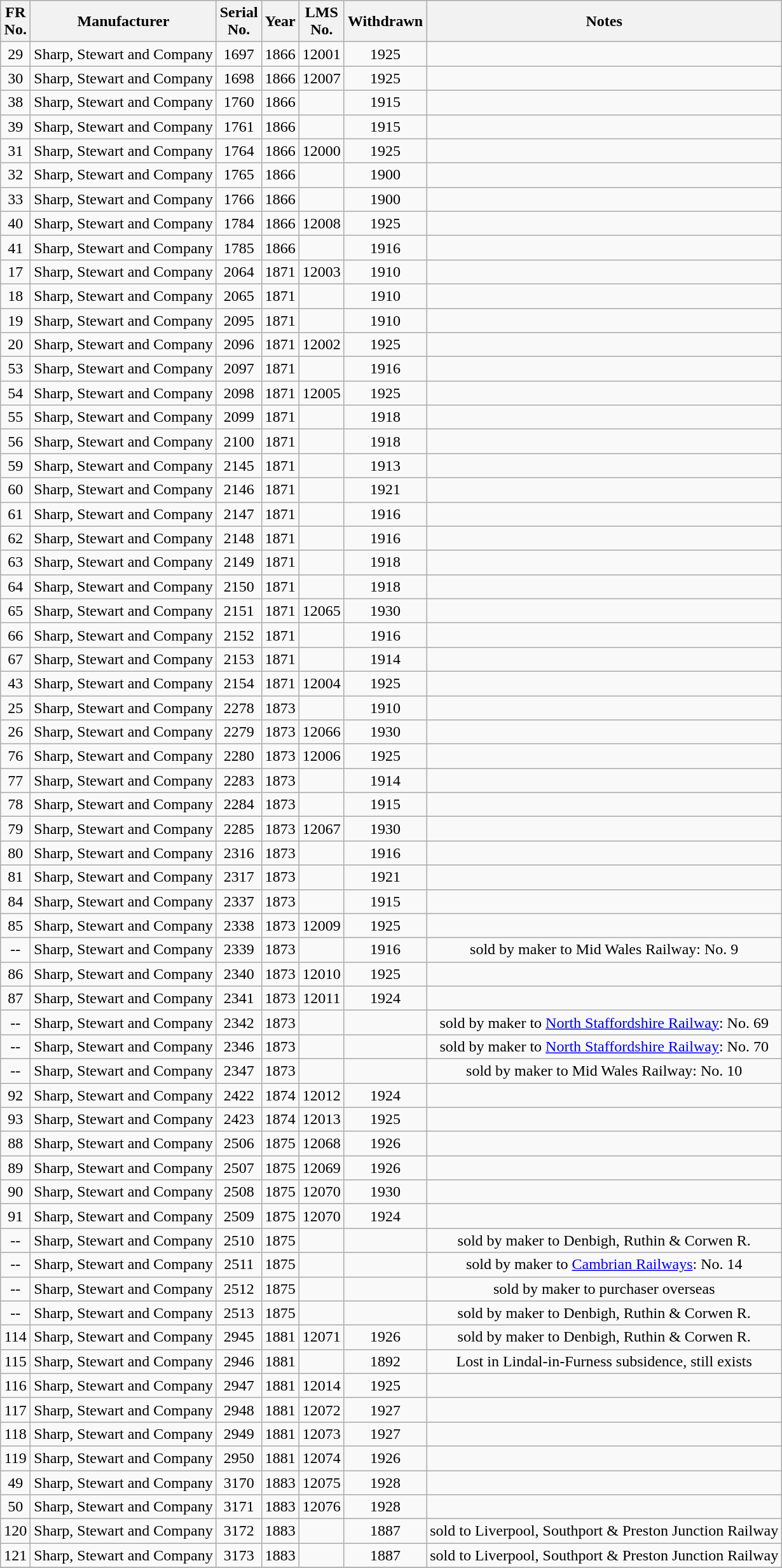<table class="wikitable sortable" style=text-align:center>
<tr>
<th>FR<br>No.</th>
<th>Manufacturer</th>
<th>Serial<br>No.</th>
<th>Year</th>
<th>LMS<br>No.</th>
<th>Withdrawn</th>
<th>Notes</th>
</tr>
<tr>
<td>29</td>
<td>Sharp, Stewart and Company</td>
<td>1697</td>
<td>1866</td>
<td>12001</td>
<td>1925</td>
<td></td>
</tr>
<tr>
<td>30</td>
<td>Sharp, Stewart and Company</td>
<td>1698</td>
<td>1866</td>
<td>12007</td>
<td>1925</td>
<td></td>
</tr>
<tr>
<td>38</td>
<td>Sharp, Stewart and Company</td>
<td>1760</td>
<td>1866</td>
<td></td>
<td>1915</td>
<td></td>
</tr>
<tr>
<td>39</td>
<td>Sharp, Stewart and Company</td>
<td>1761</td>
<td>1866</td>
<td></td>
<td>1915</td>
<td></td>
</tr>
<tr>
<td>31</td>
<td>Sharp, Stewart and Company</td>
<td>1764</td>
<td>1866</td>
<td>12000</td>
<td>1925</td>
<td></td>
</tr>
<tr>
<td>32</td>
<td>Sharp, Stewart and Company</td>
<td>1765</td>
<td>1866</td>
<td></td>
<td>1900</td>
<td></td>
</tr>
<tr>
<td>33</td>
<td>Sharp, Stewart and Company</td>
<td>1766</td>
<td>1866</td>
<td></td>
<td>1900</td>
<td></td>
</tr>
<tr>
<td>40</td>
<td>Sharp, Stewart and Company</td>
<td>1784</td>
<td>1866</td>
<td>12008</td>
<td>1925</td>
<td></td>
</tr>
<tr>
<td>41</td>
<td>Sharp, Stewart and Company</td>
<td>1785</td>
<td>1866</td>
<td></td>
<td>1916</td>
<td></td>
</tr>
<tr>
<td>17</td>
<td>Sharp, Stewart and Company</td>
<td>2064</td>
<td>1871</td>
<td>12003</td>
<td>1910</td>
<td></td>
</tr>
<tr>
<td>18</td>
<td>Sharp, Stewart and Company</td>
<td>2065</td>
<td>1871</td>
<td></td>
<td>1910</td>
<td></td>
</tr>
<tr>
<td>19</td>
<td>Sharp, Stewart and Company</td>
<td>2095</td>
<td>1871</td>
<td></td>
<td>1910</td>
<td></td>
</tr>
<tr>
<td>20</td>
<td>Sharp, Stewart and Company</td>
<td>2096</td>
<td>1871</td>
<td>12002</td>
<td>1925</td>
<td></td>
</tr>
<tr>
<td>53</td>
<td>Sharp, Stewart and Company</td>
<td>2097</td>
<td>1871</td>
<td></td>
<td>1916</td>
<td></td>
</tr>
<tr>
<td>54</td>
<td>Sharp, Stewart and Company</td>
<td>2098</td>
<td>1871</td>
<td>12005</td>
<td>1925</td>
<td></td>
</tr>
<tr>
<td>55</td>
<td>Sharp, Stewart and Company</td>
<td>2099</td>
<td>1871</td>
<td></td>
<td>1918</td>
<td></td>
</tr>
<tr>
<td>56</td>
<td>Sharp, Stewart and Company</td>
<td>2100</td>
<td>1871</td>
<td></td>
<td>1918</td>
<td></td>
</tr>
<tr>
<td>59</td>
<td>Sharp, Stewart and Company</td>
<td>2145</td>
<td>1871</td>
<td></td>
<td>1913</td>
<td></td>
</tr>
<tr>
<td>60</td>
<td>Sharp, Stewart and Company</td>
<td>2146</td>
<td>1871</td>
<td></td>
<td>1921</td>
<td></td>
</tr>
<tr>
<td>61</td>
<td>Sharp, Stewart and Company</td>
<td>2147</td>
<td>1871</td>
<td></td>
<td>1916</td>
<td></td>
</tr>
<tr>
<td>62</td>
<td>Sharp, Stewart and Company</td>
<td>2148</td>
<td>1871</td>
<td></td>
<td>1916</td>
<td></td>
</tr>
<tr>
<td>63</td>
<td>Sharp, Stewart and Company</td>
<td>2149</td>
<td>1871</td>
<td></td>
<td>1918</td>
<td></td>
</tr>
<tr>
<td>64</td>
<td>Sharp, Stewart and Company</td>
<td>2150</td>
<td>1871</td>
<td></td>
<td>1918</td>
<td></td>
</tr>
<tr>
<td>65</td>
<td>Sharp, Stewart and Company</td>
<td>2151</td>
<td>1871</td>
<td>12065</td>
<td>1930</td>
<td></td>
</tr>
<tr>
<td>66</td>
<td>Sharp, Stewart and Company</td>
<td>2152</td>
<td>1871</td>
<td></td>
<td>1916</td>
<td></td>
</tr>
<tr>
<td>67</td>
<td>Sharp, Stewart and Company</td>
<td>2153</td>
<td>1871</td>
<td></td>
<td>1914</td>
<td></td>
</tr>
<tr>
<td>43</td>
<td>Sharp, Stewart and Company</td>
<td>2154</td>
<td>1871</td>
<td>12004</td>
<td>1925</td>
<td></td>
</tr>
<tr>
<td>25</td>
<td>Sharp, Stewart and Company</td>
<td>2278</td>
<td>1873</td>
<td></td>
<td>1910</td>
<td></td>
</tr>
<tr>
<td>26</td>
<td>Sharp, Stewart and Company</td>
<td>2279</td>
<td>1873</td>
<td>12066</td>
<td>1930</td>
<td></td>
</tr>
<tr>
<td>76</td>
<td>Sharp, Stewart and Company</td>
<td>2280</td>
<td>1873</td>
<td>12006</td>
<td>1925</td>
<td></td>
</tr>
<tr>
<td>77</td>
<td>Sharp, Stewart and Company</td>
<td>2283</td>
<td>1873</td>
<td></td>
<td>1914</td>
<td></td>
</tr>
<tr>
<td>78</td>
<td>Sharp, Stewart and Company</td>
<td>2284</td>
<td>1873</td>
<td></td>
<td>1915</td>
<td></td>
</tr>
<tr>
<td>79</td>
<td>Sharp, Stewart and Company</td>
<td>2285</td>
<td>1873</td>
<td>12067</td>
<td>1930</td>
<td></td>
</tr>
<tr>
<td>80</td>
<td>Sharp, Stewart and Company</td>
<td>2316</td>
<td>1873</td>
<td></td>
<td>1916</td>
<td></td>
</tr>
<tr>
<td>81</td>
<td>Sharp, Stewart and Company</td>
<td>2317</td>
<td>1873</td>
<td></td>
<td>1921</td>
<td></td>
</tr>
<tr>
<td>84</td>
<td>Sharp, Stewart and Company</td>
<td>2337</td>
<td>1873</td>
<td></td>
<td>1915</td>
<td></td>
</tr>
<tr>
<td>85</td>
<td>Sharp, Stewart and Company</td>
<td>2338</td>
<td>1873</td>
<td>12009</td>
<td>1925</td>
<td></td>
</tr>
<tr>
<td>--</td>
<td>Sharp, Stewart and Company</td>
<td>2339</td>
<td>1873</td>
<td></td>
<td>1916</td>
<td>sold by maker to Mid Wales Railway: No. 9</td>
</tr>
<tr>
<td>86</td>
<td>Sharp, Stewart and Company</td>
<td>2340</td>
<td>1873</td>
<td>12010</td>
<td>1925</td>
<td></td>
</tr>
<tr>
<td>87</td>
<td>Sharp, Stewart and Company</td>
<td>2341</td>
<td>1873</td>
<td>12011</td>
<td>1924</td>
<td></td>
</tr>
<tr>
<td>--</td>
<td>Sharp, Stewart and Company</td>
<td>2342</td>
<td>1873</td>
<td></td>
<td></td>
<td>sold by maker to <a href='#'>North Staffordshire Railway</a>: No. 69</td>
</tr>
<tr>
<td>--</td>
<td>Sharp, Stewart and Company</td>
<td>2346</td>
<td>1873</td>
<td></td>
<td></td>
<td>sold by maker to <a href='#'>North Staffordshire Railway</a>: No. 70</td>
</tr>
<tr>
<td>--</td>
<td>Sharp, Stewart and Company</td>
<td>2347</td>
<td>1873</td>
<td></td>
<td></td>
<td>sold by maker to Mid Wales Railway: No. 10</td>
</tr>
<tr>
<td>92</td>
<td>Sharp, Stewart and Company</td>
<td>2422</td>
<td>1874</td>
<td>12012</td>
<td>1924</td>
<td></td>
</tr>
<tr>
<td>93</td>
<td>Sharp, Stewart and Company</td>
<td>2423</td>
<td>1874</td>
<td>12013</td>
<td>1925</td>
<td></td>
</tr>
<tr>
<td>88</td>
<td>Sharp, Stewart and Company</td>
<td>2506</td>
<td>1875</td>
<td>12068</td>
<td>1926</td>
<td></td>
</tr>
<tr>
<td>89</td>
<td>Sharp, Stewart and Company</td>
<td>2507</td>
<td>1875</td>
<td>12069</td>
<td>1926</td>
<td></td>
</tr>
<tr>
<td>90</td>
<td>Sharp, Stewart and Company</td>
<td>2508</td>
<td>1875</td>
<td>12070</td>
<td>1930</td>
<td></td>
</tr>
<tr>
<td>91</td>
<td>Sharp, Stewart and Company</td>
<td>2509</td>
<td>1875</td>
<td>12070</td>
<td>1924</td>
<td></td>
</tr>
<tr>
<td>--</td>
<td>Sharp, Stewart and Company</td>
<td>2510</td>
<td>1875</td>
<td></td>
<td></td>
<td>sold by maker to Denbigh, Ruthin & Corwen R.</td>
</tr>
<tr>
<td>--</td>
<td>Sharp, Stewart and Company</td>
<td>2511</td>
<td>1875</td>
<td></td>
<td></td>
<td>sold by maker to <a href='#'>Cambrian Railways</a>: No. 14</td>
</tr>
<tr>
<td>--</td>
<td>Sharp, Stewart and Company</td>
<td>2512</td>
<td>1875</td>
<td></td>
<td></td>
<td>sold by maker to purchaser overseas</td>
</tr>
<tr>
<td>--</td>
<td>Sharp, Stewart and Company</td>
<td>2513</td>
<td>1875</td>
<td></td>
<td></td>
<td>sold by maker to Denbigh, Ruthin & Corwen R.</td>
</tr>
<tr>
<td>114</td>
<td>Sharp, Stewart and Company</td>
<td>2945</td>
<td>1881</td>
<td>12071</td>
<td>1926</td>
<td>sold by maker to Denbigh, Ruthin & Corwen R.</td>
</tr>
<tr>
<td>115</td>
<td>Sharp, Stewart and Company</td>
<td>2946</td>
<td>1881</td>
<td></td>
<td>1892</td>
<td>Lost in Lindal-in-Furness subsidence, still exists</td>
</tr>
<tr>
<td>116</td>
<td>Sharp, Stewart and Company</td>
<td>2947</td>
<td>1881</td>
<td>12014</td>
<td>1925</td>
<td></td>
</tr>
<tr>
<td>117</td>
<td>Sharp, Stewart and Company</td>
<td>2948</td>
<td>1881</td>
<td>12072</td>
<td>1927</td>
<td></td>
</tr>
<tr>
<td>118</td>
<td>Sharp, Stewart and Company</td>
<td>2949</td>
<td>1881</td>
<td>12073</td>
<td>1927</td>
<td></td>
</tr>
<tr>
<td>119</td>
<td>Sharp, Stewart and Company</td>
<td>2950</td>
<td>1881</td>
<td>12074</td>
<td>1926</td>
<td></td>
</tr>
<tr>
<td>49</td>
<td>Sharp, Stewart and Company</td>
<td>3170</td>
<td>1883</td>
<td>12075</td>
<td>1928</td>
<td></td>
</tr>
<tr>
<td>50</td>
<td>Sharp, Stewart and Company</td>
<td>3171</td>
<td>1883</td>
<td>12076</td>
<td>1928</td>
<td></td>
</tr>
<tr>
<td>120</td>
<td>Sharp, Stewart and Company</td>
<td>3172</td>
<td>1883</td>
<td></td>
<td>1887</td>
<td>sold to Liverpool, Southport & Preston Junction Railway</td>
</tr>
<tr>
<td>121</td>
<td>Sharp, Stewart and Company</td>
<td>3173</td>
<td>1883</td>
<td></td>
<td>1887</td>
<td>sold to Liverpool, Southport & Preston Junction Railway</td>
</tr>
<tr>
</tr>
</table>
